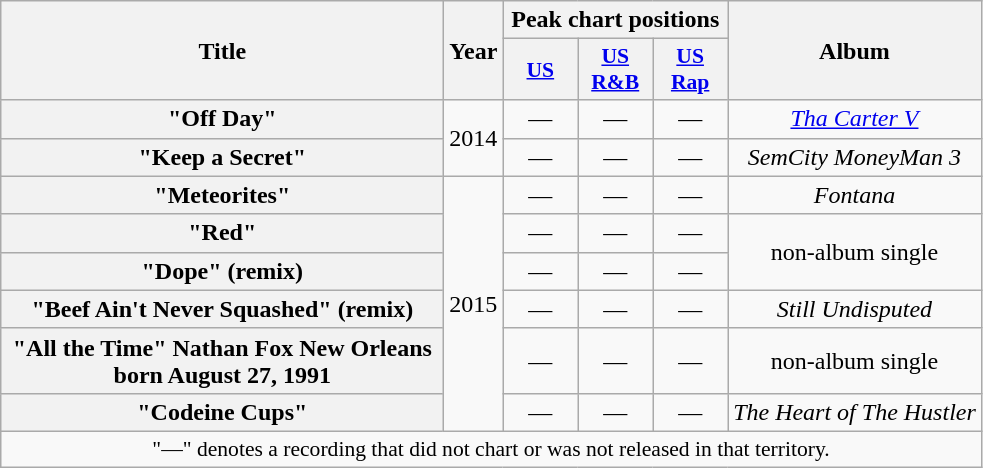<table class="wikitable plainrowheaders" style="text-align:center;">
<tr>
<th scope="col" rowspan="2" style="width:18em;">Title</th>
<th scope="col" rowspan="2">Year</th>
<th scope="col" colspan="3">Peak chart positions</th>
<th scope="col" rowspan="2">Album</th>
</tr>
<tr>
<th scope="col" style="width:3em;font-size:90%;"><a href='#'>US</a><br></th>
<th scope="col" style="width:3em;font-size:90%;"><a href='#'>US<br>R&B</a><br></th>
<th scope="col" style="width:3em;font-size:90%;"><a href='#'>US Rap</a><br></th>
</tr>
<tr>
<th scope="row">"Off Day"<br></th>
<td rowspan="2">2014</td>
<td>—</td>
<td>—</td>
<td>—</td>
<td><em><a href='#'>Tha Carter V</a></em></td>
</tr>
<tr>
<th scope="row">"Keep a Secret"<br></th>
<td>—</td>
<td>—</td>
<td>—</td>
<td><em>SemCity MoneyMan 3</em></td>
</tr>
<tr>
<th scope="row">"Meteorites"<br></th>
<td rowspan="6">2015</td>
<td>—</td>
<td>—</td>
<td>—</td>
<td><em>Fontana</em></td>
</tr>
<tr>
<th scope="row">"Red"<br></th>
<td>—</td>
<td>—</td>
<td>—</td>
<td rowspan="2">non-album single</td>
</tr>
<tr>
<th scope="row">"Dope" (remix)<br></th>
<td>—</td>
<td>—</td>
<td>—</td>
</tr>
<tr>
<th scope="row">"Beef Ain't Never Squashed" (remix)<br></th>
<td>—</td>
<td>—</td>
<td>—</td>
<td><em>Still Undisputed</em></td>
</tr>
<tr>
<th scope="row">"All the Time" Nathan Fox New Orleans   born August 27, 1991 <br></th>
<td>—</td>
<td>—</td>
<td>—</td>
<td>non-album single</td>
</tr>
<tr>
<th scope="row">"Codeine Cups"<br></th>
<td>—</td>
<td>—</td>
<td>—</td>
<td><em>The Heart of The Hustler</em></td>
</tr>
<tr>
<td colspan="8" style="font-size:90%">"—" denotes a recording that did not chart or was not released in that territory.</td>
</tr>
</table>
